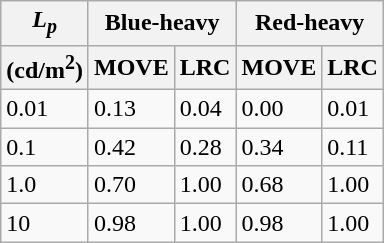<table class="wikitable">
<tr>
<th><em>L<sub>p</sub></em></th>
<th colspan="2">Blue-heavy</th>
<th colspan="2">Red-heavy</th>
</tr>
<tr>
<th>(cd/m<sup>2</sup>)</th>
<th>MOVE</th>
<th>LRC</th>
<th>MOVE</th>
<th>LRC</th>
</tr>
<tr>
<td>0.01</td>
<td>0.13</td>
<td>0.04</td>
<td>0.00</td>
<td>0.01</td>
</tr>
<tr>
<td>0.1</td>
<td>0.42</td>
<td>0.28</td>
<td>0.34</td>
<td>0.11</td>
</tr>
<tr>
<td>1.0</td>
<td>0.70</td>
<td>1.00</td>
<td>0.68</td>
<td>1.00</td>
</tr>
<tr>
<td>10</td>
<td>0.98</td>
<td>1.00</td>
<td>0.98</td>
<td>1.00</td>
</tr>
</table>
